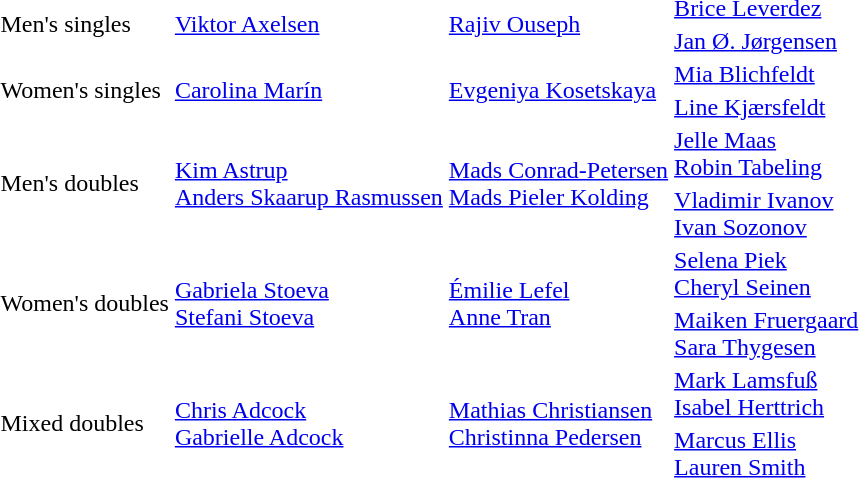<table>
<tr>
<td rowspan=2>Men's singles</td>
<td rowspan=2> <a href='#'>Viktor Axelsen</a></td>
<td rowspan=2> <a href='#'>Rajiv Ouseph</a></td>
<td> <a href='#'>Brice Leverdez</a></td>
</tr>
<tr>
<td> <a href='#'>Jan Ø. Jørgensen</a></td>
</tr>
<tr>
<td rowspan=2>Women's singles</td>
<td rowspan=2> <a href='#'>Carolina Marín</a></td>
<td rowspan=2> <a href='#'>Evgeniya Kosetskaya</a></td>
<td> <a href='#'>Mia Blichfeldt</a></td>
</tr>
<tr>
<td> <a href='#'>Line Kjærsfeldt</a></td>
</tr>
<tr>
<td rowspan=2>Men's doubles</td>
<td rowspan=2> <a href='#'>Kim Astrup</a> <br> <a href='#'>Anders Skaarup Rasmussen</a></td>
<td rowspan=2> <a href='#'>Mads Conrad-Petersen</a> <br> <a href='#'>Mads Pieler Kolding</a></td>
<td> <a href='#'>Jelle Maas</a><br> <a href='#'>Robin Tabeling</a></td>
</tr>
<tr>
<td> <a href='#'>Vladimir Ivanov</a><br> <a href='#'>Ivan Sozonov</a></td>
</tr>
<tr>
<td rowspan=2>Women's doubles</td>
<td rowspan=2> <a href='#'>Gabriela Stoeva</a> <br> <a href='#'>Stefani Stoeva</a></td>
<td rowspan=2> <a href='#'>Émilie Lefel</a> <br> <a href='#'>Anne Tran</a></td>
<td> <a href='#'>Selena Piek</a><br> <a href='#'>Cheryl Seinen</a></td>
</tr>
<tr>
<td> <a href='#'>Maiken Fruergaard</a><br> <a href='#'>Sara Thygesen</a></td>
</tr>
<tr>
<td rowspan=2>Mixed doubles</td>
<td rowspan=2> <a href='#'>Chris Adcock</a><br> <a href='#'>Gabrielle Adcock</a></td>
<td rowspan=2> <a href='#'>Mathias Christiansen</a><br> <a href='#'>Christinna Pedersen</a></td>
<td> <a href='#'>Mark Lamsfuß</a><br> <a href='#'>Isabel Herttrich</a></td>
</tr>
<tr>
<td> <a href='#'>Marcus Ellis</a><br> <a href='#'>Lauren Smith</a></td>
</tr>
</table>
